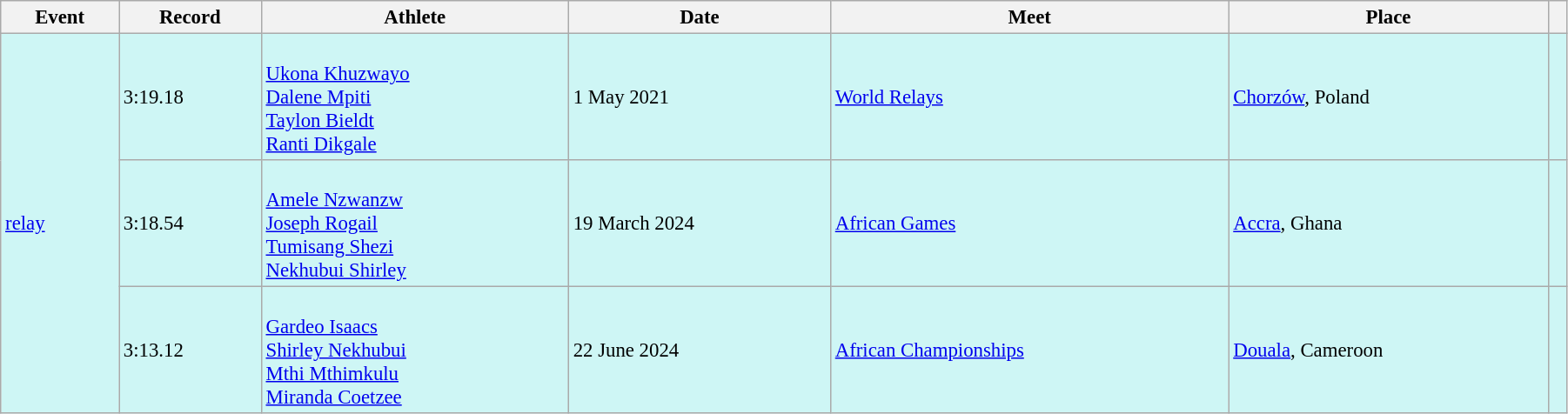<table class="wikitable" style="font-size: 95%; width: 95%;">
<tr>
<th>Event</th>
<th>Record</th>
<th>Athlete</th>
<th>Date</th>
<th>Meet</th>
<th>Place</th>
<th></th>
</tr>
<tr bgcolor=#CEF6F5>
<td rowspan=3><a href='#'> relay</a></td>
<td>3:19.18</td>
<td><br><a href='#'>Ukona Khuzwayo</a><br><a href='#'>Dalene Mpiti</a><br><a href='#'>Taylon Bieldt</a><br><a href='#'>Ranti Dikgale</a></td>
<td>1 May 2021</td>
<td><a href='#'>World Relays</a></td>
<td><a href='#'>Chorzów</a>, Poland</td>
<td></td>
</tr>
<tr bgcolor=#CEF6F5>
<td>3:18.54</td>
<td><br><a href='#'>Amele Nzwanzw</a><br><a href='#'>Joseph Rogail</a><br><a href='#'>Tumisang Shezi</a><br><a href='#'>Nekhubui Shirley</a></td>
<td>19 March 2024</td>
<td><a href='#'>African Games</a></td>
<td><a href='#'>Accra</a>, Ghana</td>
<td></td>
</tr>
<tr bgcolor=#CEF6F5>
<td>3:13.12</td>
<td><br><a href='#'>Gardeo Isaacs</a><br><a href='#'>Shirley Nekhubui</a><br><a href='#'>Mthi Mthimkulu</a><br><a href='#'>Miranda Coetzee</a></td>
<td>22 June 2024</td>
<td><a href='#'>African Championships</a></td>
<td><a href='#'>Douala</a>, Cameroon</td>
<td></td>
</tr>
</table>
